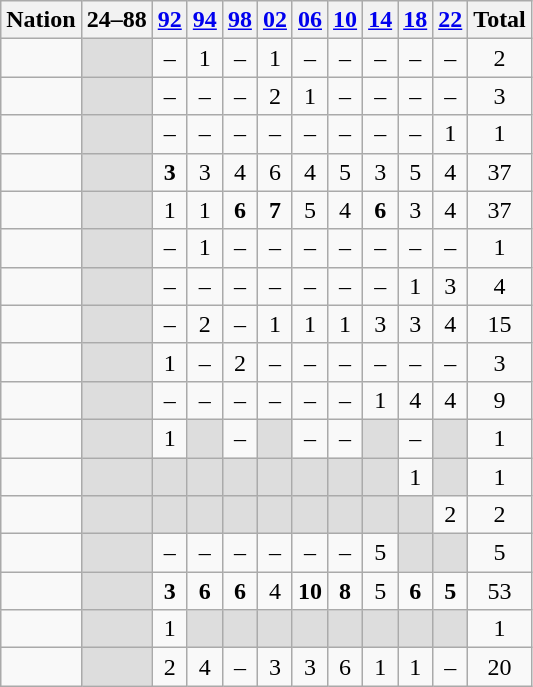<table class="wikitable sortable" style="text-align:center">
<tr>
<th>Nation</th>
<th><span>24–88</span></th>
<th><a href='#'>92</a></th>
<th><a href='#'>94</a></th>
<th><a href='#'>98</a></th>
<th><a href='#'>02</a></th>
<th><a href='#'>06</a></th>
<th><a href='#'>10</a></th>
<th><a href='#'>14</a></th>
<th><a href='#'>18</a></th>
<th><a href='#'>22</a></th>
<th>Total</th>
</tr>
<tr>
<td align=left></td>
<td style="background:#ddd"> </td>
<td>–</td>
<td>1</td>
<td>–</td>
<td>1</td>
<td>–</td>
<td>–</td>
<td>–</td>
<td>–</td>
<td>–</td>
<td>2</td>
</tr>
<tr>
<td align=left></td>
<td style="background:#ddd"> </td>
<td>–</td>
<td>–</td>
<td>–</td>
<td>2</td>
<td>1</td>
<td>–</td>
<td>–</td>
<td>–</td>
<td>–</td>
<td>3</td>
</tr>
<tr>
<td align=left></td>
<td style="background:#ddd"> </td>
<td>–</td>
<td>–</td>
<td>–</td>
<td>–</td>
<td>–</td>
<td>–</td>
<td>–</td>
<td>–</td>
<td>1</td>
<td>1</td>
</tr>
<tr>
<td align=left></td>
<td style="background:#ddd"> </td>
<td><strong>3</strong></td>
<td>3</td>
<td>4</td>
<td>6</td>
<td>4</td>
<td>5</td>
<td>3</td>
<td>5</td>
<td>4</td>
<td>37</td>
</tr>
<tr>
<td align=left></td>
<td style="background:#ddd"> </td>
<td>1</td>
<td>1</td>
<td><strong>6</strong></td>
<td><strong>7</strong></td>
<td>5</td>
<td>4</td>
<td><strong>6</strong></td>
<td>3</td>
<td>4</td>
<td>37</td>
</tr>
<tr>
<td align=left></td>
<td style="background:#ddd"> </td>
<td>–</td>
<td>1</td>
<td>–</td>
<td>–</td>
<td>–</td>
<td>–</td>
<td>–</td>
<td>–</td>
<td>–</td>
<td>1</td>
</tr>
<tr>
<td align=left></td>
<td style="background:#ddd"> </td>
<td>–</td>
<td>–</td>
<td>–</td>
<td>–</td>
<td>–</td>
<td>–</td>
<td>–</td>
<td>1</td>
<td>3</td>
<td>4</td>
</tr>
<tr>
<td align=left></td>
<td style="background:#ddd"> </td>
<td>–</td>
<td>2</td>
<td>–</td>
<td>1</td>
<td>1</td>
<td>1</td>
<td>3</td>
<td>3</td>
<td>4</td>
<td>15</td>
</tr>
<tr>
<td align=left></td>
<td style="background:#ddd"> </td>
<td>1</td>
<td>–</td>
<td>2</td>
<td>–</td>
<td>–</td>
<td>–</td>
<td>–</td>
<td>–</td>
<td>–</td>
<td>3</td>
</tr>
<tr>
<td align=left></td>
<td style="background:#ddd"> </td>
<td>–</td>
<td>–</td>
<td>–</td>
<td>–</td>
<td>–</td>
<td>–</td>
<td>1</td>
<td>4</td>
<td>4</td>
<td>9</td>
</tr>
<tr>
<td align=left></td>
<td style="background:#ddd"> </td>
<td>1</td>
<td style="background:#ddd"> </td>
<td>–</td>
<td style="background:#ddd"> </td>
<td>–</td>
<td>–</td>
<td style="background:#ddd"> </td>
<td>–</td>
<td style="background:#ddd"> </td>
<td>1</td>
</tr>
<tr>
<td align=left></td>
<td style="background:#ddd"> </td>
<td style="background:#ddd"> </td>
<td style="background:#ddd"> </td>
<td style="background:#ddd"> </td>
<td style="background:#ddd"> </td>
<td style="background:#ddd"> </td>
<td style="background:#ddd"> </td>
<td style="background:#ddd"> </td>
<td>1</td>
<td style="background:#ddd"> </td>
<td>1</td>
</tr>
<tr>
<td align=left> </td>
<td style="background:#ddd"> </td>
<td style="background:#ddd"> </td>
<td style="background:#ddd"> </td>
<td style="background:#ddd"> </td>
<td style="background:#ddd"> </td>
<td style="background:#ddd"> </td>
<td style="background:#ddd"> </td>
<td style="background:#ddd"> </td>
<td style="background:#ddd"> </td>
<td>2</td>
<td>2</td>
</tr>
<tr>
<td align=left></td>
<td style="background:#ddd"> </td>
<td>–</td>
<td>–</td>
<td>–</td>
<td>–</td>
<td>–</td>
<td>–</td>
<td>5</td>
<td style="background:#ddd"> </td>
<td style="background:#ddd"> </td>
<td>5</td>
</tr>
<tr>
<td align=left></td>
<td style="background:#ddd"> </td>
<td><strong>3</strong></td>
<td><strong>6</strong></td>
<td><strong>6</strong></td>
<td>4</td>
<td><strong>10</strong></td>
<td><strong>8</strong></td>
<td>5</td>
<td><strong>6</strong></td>
<td><strong>5</strong></td>
<td>53</td>
</tr>
<tr>
<td align=left></td>
<td style="background:#ddd"> </td>
<td>1</td>
<td style="background:#ddd"> </td>
<td style="background:#ddd"> </td>
<td style="background:#ddd"> </td>
<td style="background:#ddd"> </td>
<td style="background:#ddd"> </td>
<td style="background:#ddd"> </td>
<td style="background:#ddd"> </td>
<td style="background:#ddd"> </td>
<td>1</td>
</tr>
<tr>
<td align=left></td>
<td style="background:#ddd"> </td>
<td>2</td>
<td>4</td>
<td>–</td>
<td>3</td>
<td>3</td>
<td>6</td>
<td>1</td>
<td>1</td>
<td>–</td>
<td>20</td>
</tr>
</table>
